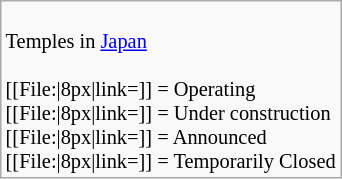<table class="wikitable floatright" style="font-size: 85%;">
<tr>
<td><br>Temples  in <a href='#'>Japan</a><br><br>[[File:|8px|link=]] = Operating<br>
[[File:|8px|link=]] = Under construction<br>
[[File:|8px|link=]] = Announced<br>
[[File:|8px|link=]] = Temporarily Closed</td>
</tr>
</table>
